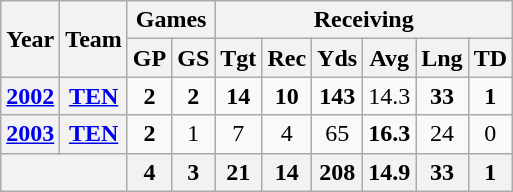<table class="wikitable" style="text-align:center">
<tr>
<th rowspan="2">Year</th>
<th rowspan="2">Team</th>
<th colspan="2">Games</th>
<th colspan="6">Receiving</th>
</tr>
<tr>
<th>GP</th>
<th>GS</th>
<th>Tgt</th>
<th>Rec</th>
<th>Yds</th>
<th>Avg</th>
<th>Lng</th>
<th>TD</th>
</tr>
<tr>
<th><a href='#'>2002</a></th>
<th><a href='#'>TEN</a></th>
<td><strong>2</strong></td>
<td><strong>2</strong></td>
<td><strong>14</strong></td>
<td><strong>10</strong></td>
<td><strong>143</strong></td>
<td>14.3</td>
<td><strong>33</strong></td>
<td><strong>1</strong></td>
</tr>
<tr>
<th><a href='#'>2003</a></th>
<th><a href='#'>TEN</a></th>
<td><strong>2</strong></td>
<td>1</td>
<td>7</td>
<td>4</td>
<td>65</td>
<td><strong>16.3</strong></td>
<td>24</td>
<td>0</td>
</tr>
<tr>
<th colspan="2"></th>
<th>4</th>
<th>3</th>
<th>21</th>
<th>14</th>
<th>208</th>
<th>14.9</th>
<th>33</th>
<th>1</th>
</tr>
</table>
